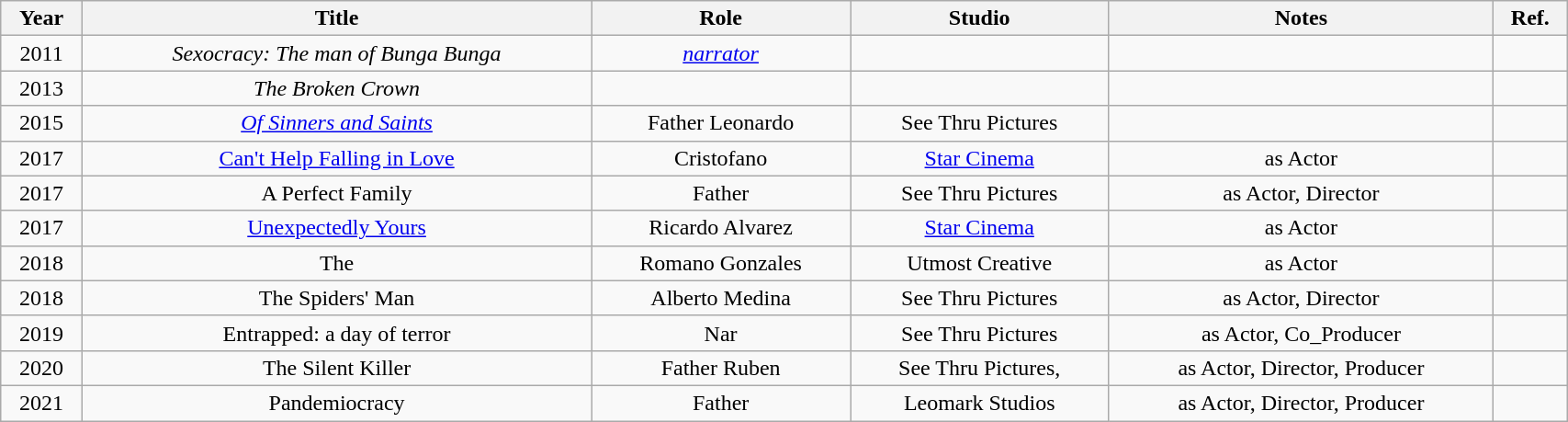<table class="wikitable" style="text-align:center" width=90%>
<tr>
<th>Year</th>
<th>Title</th>
<th>Role</th>
<th>Studio</th>
<th>Notes</th>
<th>Ref.</th>
</tr>
<tr>
<td>2011</td>
<td><em>Sexocracy: The man of Bunga Bunga</em></td>
<td><em><a href='#'>narrator</a></em></td>
<td></td>
<td><em></em></td>
<td></td>
</tr>
<tr>
<td>2013</td>
<td><em>The Broken Crown</em></td>
<td></td>
<td></td>
<td><em></em></td>
<td></td>
</tr>
<tr>
<td>2015</td>
<td><em><a href='#'>Of Sinners and Saints</a></em></td>
<td>Father Leonardo</td>
<td>See Thru Pictures</td>
<td><em></em></td>
<td></td>
</tr>
<tr>
<td>2017</td>
<td><a href='#'>Can't Help Falling in Love</a></td>
<td>Cristofano</td>
<td><a href='#'>Star Cinema</a></td>
<td>as Actor</td>
<td></td>
</tr>
<tr>
<td>2017</td>
<td>A Perfect Family</td>
<td>Father</td>
<td>See Thru Pictures</td>
<td>as Actor, Director</td>
<td></td>
</tr>
<tr>
<td>2017</td>
<td><a href='#'>Unexpectedly Yours</a></td>
<td>Ricardo Alvarez</td>
<td><a href='#'>Star Cinema</a></td>
<td>as Actor</td>
<td></td>
</tr>
<tr>
<td>2018</td>
<td>The </td>
<td>Romano Gonzales</td>
<td>Utmost Creative</td>
<td>as Actor</td>
<td></td>
</tr>
<tr>
<td>2018</td>
<td>The Spiders' Man</td>
<td>Alberto Medina</td>
<td>See Thru Pictures</td>
<td>as Actor, Director</td>
<td></td>
</tr>
<tr>
<td>2019</td>
<td>Entrapped: a day of terror </td>
<td>Nar</td>
<td>See Thru Pictures</td>
<td>as Actor, Co_Producer</td>
<td></td>
</tr>
<tr>
<td>2020</td>
<td>The Silent Killer </td>
<td>Father Ruben</td>
<td>See Thru Pictures,  </td>
<td>as Actor, Director, Producer</td>
<td></td>
</tr>
<tr>
<td>2021</td>
<td>Pandemiocracy</td>
<td>Father</td>
<td>Leomark Studios</td>
<td>as Actor, Director, Producer</td>
<td></td>
</tr>
</table>
